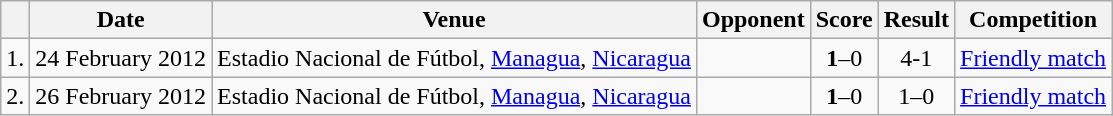<table class="wikitable">
<tr>
<th></th>
<th>Date</th>
<th>Venue</th>
<th>Opponent</th>
<th>Score</th>
<th>Result</th>
<th>Competition</th>
</tr>
<tr>
<td align="center">1.</td>
<td>24 February 2012</td>
<td>Estadio Nacional de Fútbol, <a href='#'>Managua</a>, <a href='#'>Nicaragua</a></td>
<td></td>
<td align="center"><strong>1</strong>–0</td>
<td align="center">4-1</td>
<td><a href='#'>Friendly match</a></td>
</tr>
<tr>
<td align="center">2.</td>
<td>26 February 2012</td>
<td>Estadio Nacional de Fútbol, <a href='#'>Managua</a>, <a href='#'>Nicaragua</a></td>
<td></td>
<td align="center"><strong>1</strong>–0</td>
<td align="center">1–0</td>
<td><a href='#'>Friendly match</a></td>
</tr>
</table>
